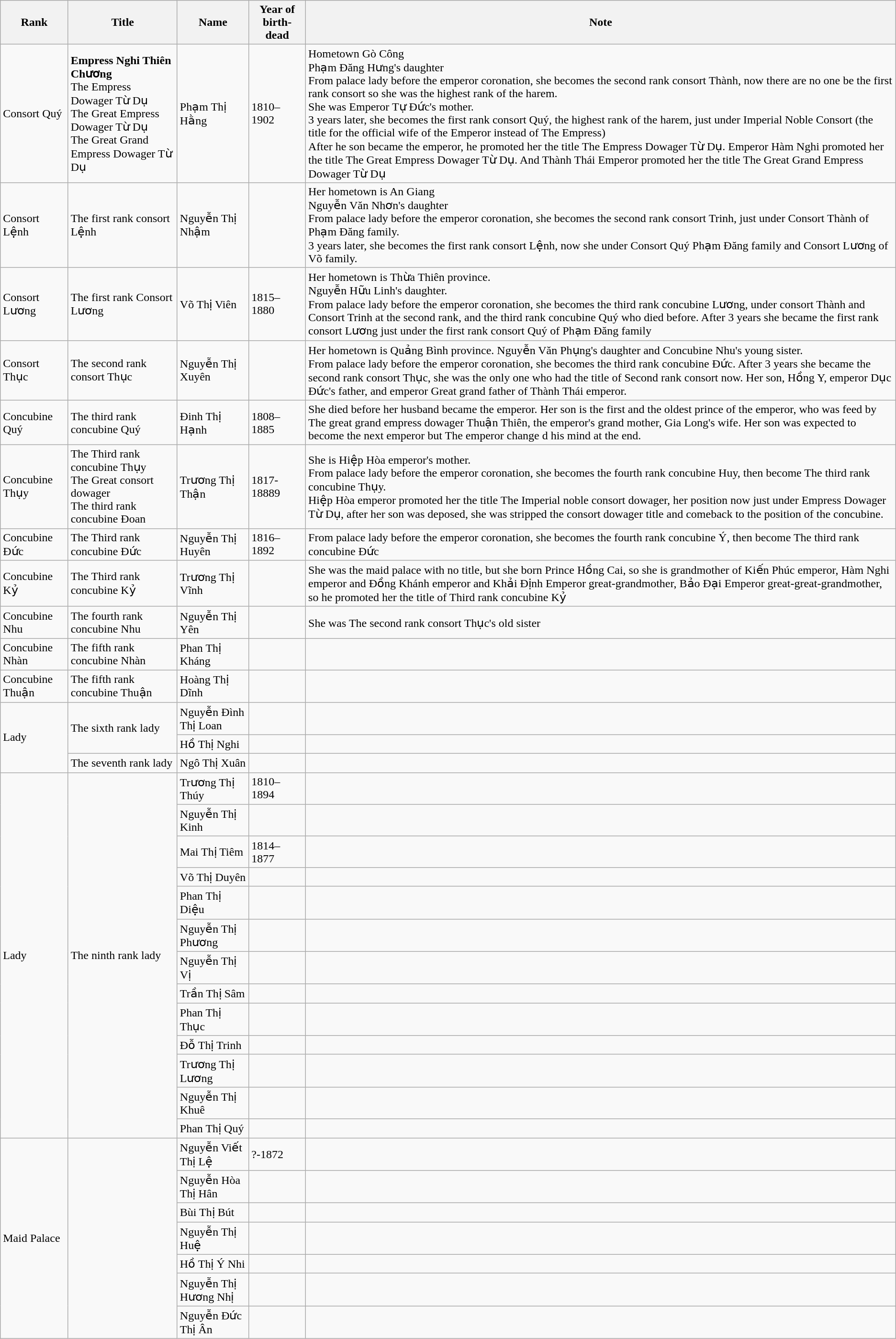<table class="wikitable">
<tr>
<th>Rank</th>
<th>Title</th>
<th>Name</th>
<th>Year of birth-dead</th>
<th>Note</th>
</tr>
<tr>
<td>Consort Quý</td>
<td><strong>Empress Nghi Thiên Chương</strong><br>The Empress Dowager Từ Dụ<br>The Great Empress Dowager Từ Dụ<br>The Great Grand Empress Dowager Từ Dụ</td>
<td>Phạm Thị Hằng</td>
<td>1810–1902</td>
<td>Hometown Gò Công<br>Phạm Đăng Hưng's daughter<br>From palace lady before the emperor coronation, she becomes the second rank consort Thành, now there are no one be the first rank consort so she was the highest rank of the harem.<br>She was Emperor Tự Đức's mother.<br>3 years later, she becomes the first rank consort Quý, the highest rank of the harem, just under Imperial Noble Consort (the title for the official wife of the Emperor instead of The Empress)<br>After he son became the emperor, he promoted her the title The Empress Dowager Từ Dụ. Emperor Hàm Nghi promoted her the title The Great Empress Dowager Từ Dụ. And Thành Thái Emperor promoted her the title The Great Grand Empress Dowager Từ Dụ</td>
</tr>
<tr>
<td>Consort Lệnh</td>
<td>The first rank consort Lệnh</td>
<td>Nguyễn Thị Nhậm</td>
<td></td>
<td>Her hometown is An Giang<br>Nguyễn Văn Nhơn's daughter<br>From palace lady before the emperor coronation, she becomes the second rank consort Trinh, just under Consort Thành of Phạm Đăng family.<br>3 years later, she becomes the first rank consort Lệnh, now she under Consort Quý Phạm Đăng family and Consort Lương of Võ family.</td>
</tr>
<tr>
<td>Consort Lương</td>
<td>The first rank Consort Lương</td>
<td>Võ Thị Viên</td>
<td>1815–1880</td>
<td>Her hometown is Thừa Thiên province.<br>Nguyễn Hữu Linh's daughter.<br>From palace lady before the emperor coronation, she becomes the third rank concubine Lương, under consort Thành and Consort Trinh at the second rank, and the third rank concubine Quý who died before. After 3 years she became the first rank consort Lương just under the first rank consort Quý of Phạm Đăng family</td>
</tr>
<tr>
<td>Consort Thục</td>
<td>The second rank consort Thục</td>
<td>Nguyễn Thị Xuyên</td>
<td></td>
<td>Her hometown is Quảng Bình province. Nguyễn Văn Phụng's daughter and Concubine Nhu's young sister.<br>From palace lady before the emperor coronation, she becomes the third rank concubine Đức. After 3 years she became the second rank consort Thục, she was the only one who had the title of Second rank consort now. Her son, Hồng Y, emperor Dục Đức's father, and emperor Great grand father of Thành Thái emperor.</td>
</tr>
<tr>
<td>Concubine Quý</td>
<td>The third rank concubine Quý</td>
<td>Đinh Thị Hạnh</td>
<td>1808–1885</td>
<td>She died before her husband became the emperor. Her son is the first and the oldest prince of the emperor, who was feed by The great grand empress dowager Thuận Thiên, the emperor's grand mother, Gia Long's wife. Her son was expected to become the next emperor but The emperor change d his mind at the end.</td>
</tr>
<tr>
<td>Concubine Thụy</td>
<td>The Third rank concubine Thụy<br>The Great consort dowager<br>The third rank concubine Đoan</td>
<td>Trương Thị Thận</td>
<td>1817-18889</td>
<td>She is Hiệp Hòa emperor's mother.<br>From palace lady before the emperor coronation, she becomes the fourth rank concubine Huy, then become The third rank concubine Thụy.<br>Hiệp Hòa emperor promoted her the title The Imperial noble consort dowager, her position now just under Empress Dowager Từ Dụ, after her son was deposed, she was stripped the consort dowager title and comeback to the position of the concubine.</td>
</tr>
<tr>
<td>Concubine Đức</td>
<td>The Third rank concubine Đức</td>
<td>Nguyễn Thị Huyên</td>
<td>1816–1892</td>
<td>From palace lady before the emperor coronation, she becomes the fourth rank concubine Ý, then become The third rank concubine Đức</td>
</tr>
<tr>
<td>Concubine Kỷ</td>
<td>The Third rank concubine Kỷ</td>
<td>Trương Thị Vĩnh</td>
<td></td>
<td>She was the maid palace with no title, but she born Prince Hồng Cai, so she is grandmother of Kiến Phúc emperor, Hàm Nghi emperor and Đồng Khánh emperor and Khải Định Emperor great-grandmother, Bảo Đại Emperor great-great-grandmother, so he promoted her the title of Third rank concubine Kỷ</td>
</tr>
<tr>
<td>Concubine Nhu</td>
<td>The fourth rank concubine Nhu</td>
<td>Nguyễn Thị Yên</td>
<td></td>
<td>She was The second rank consort Thục's old sister</td>
</tr>
<tr>
<td>Concubine Nhàn</td>
<td>The fifth rank concubine Nhàn</td>
<td>Phan Thị Kháng</td>
<td></td>
<td></td>
</tr>
<tr>
<td>Concubine Thuận</td>
<td>The fifth rank concubine Thuận</td>
<td>Hoàng Thị Dĩnh</td>
<td></td>
<td></td>
</tr>
<tr>
<td rowspan="3">Lady</td>
<td rowspan="2">The sixth rank lady</td>
<td>Nguyễn Đình Thị Loan</td>
<td></td>
<td></td>
</tr>
<tr>
<td>Hồ Thị Nghi</td>
<td></td>
<td></td>
</tr>
<tr>
<td>The seventh rank lady</td>
<td>Ngô Thị Xuân</td>
<td></td>
<td></td>
</tr>
<tr>
<td rowspan="13">Lady</td>
<td rowspan="13">The ninth rank lady</td>
<td>Trương Thị Thúy</td>
<td>1810–1894</td>
<td></td>
</tr>
<tr>
<td>Nguyễn Thị Kinh</td>
<td></td>
<td></td>
</tr>
<tr>
<td>Mai Thị Tiêm</td>
<td>1814–1877</td>
<td></td>
</tr>
<tr>
<td>Võ Thị Duyên</td>
<td></td>
<td></td>
</tr>
<tr>
<td>Phan Thị Diệu</td>
<td></td>
<td></td>
</tr>
<tr>
<td>Nguyễn Thị Phương</td>
<td></td>
<td></td>
</tr>
<tr>
<td>Nguyễn Thị Vị</td>
<td></td>
<td></td>
</tr>
<tr>
<td>Trần Thị Sâm</td>
<td></td>
<td></td>
</tr>
<tr>
<td>Phan Thị Thục</td>
<td></td>
<td></td>
</tr>
<tr>
<td>Đỗ Thị Trinh</td>
<td></td>
<td></td>
</tr>
<tr>
<td>Trương Thị Lương</td>
<td></td>
<td></td>
</tr>
<tr>
<td>Nguyễn Thị Khuê</td>
<td></td>
<td></td>
</tr>
<tr>
<td>Phan Thị Quý</td>
<td></td>
<td></td>
</tr>
<tr>
<td rowspan="7">Maid Palace</td>
<td rowspan="7"></td>
<td>Nguyễn Viết Thị Lệ</td>
<td>?-1872</td>
<td></td>
</tr>
<tr>
<td>Nguyễn Hòa Thị Hân</td>
<td></td>
<td></td>
</tr>
<tr>
<td>Bùi Thị Bút</td>
<td></td>
<td></td>
</tr>
<tr>
<td>Nguyễn Thị Huệ</td>
<td></td>
<td></td>
</tr>
<tr>
<td>Hồ Thị Ý Nhi</td>
<td></td>
<td></td>
</tr>
<tr>
<td>Nguyễn Thị Hương Nhị</td>
<td></td>
<td></td>
</tr>
<tr>
<td>Nguyễn Đức Thị Ân</td>
<td></td>
<td></td>
</tr>
</table>
